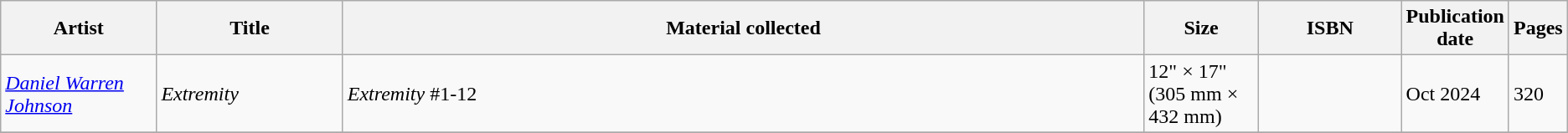<table class="wikitable">
<tr>
<th width="120">Artist</th>
<th width="145">Title</th>
<th width="660">Material collected</th>
<th width="85">Size</th>
<th width="110">ISBN</th>
<th width="25">Publication date</th>
<th width="25">Pages</th>
</tr>
<tr>
<td><em><a href='#'>Daniel Warren Johnson</a></em></td>
<td><em>Extremity</em></td>
<td><em>Extremity</em> #1-12</td>
<td>12" × 17"<br>(305 mm × 432 mm)</td>
<td></td>
<td>Oct 2024</td>
<td>320</td>
</tr>
<tr>
</tr>
</table>
